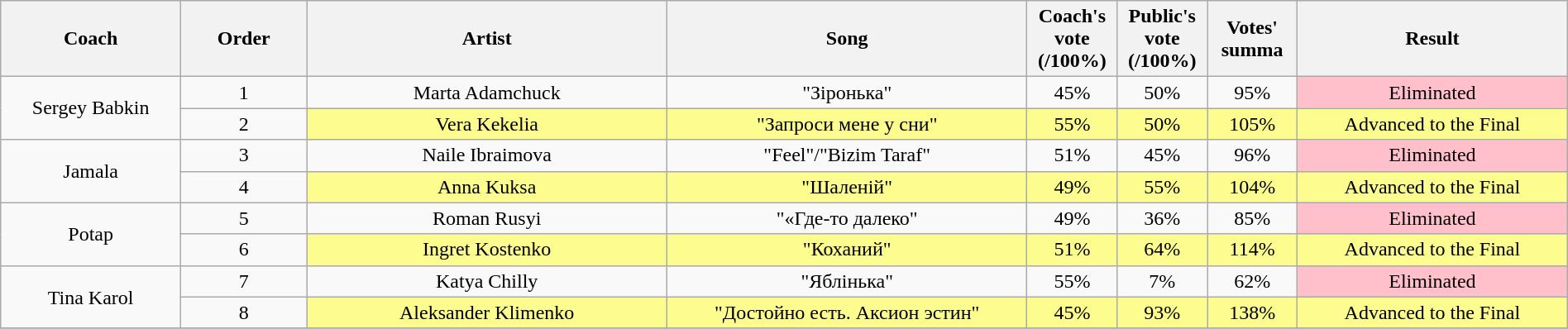<table class="wikitable" style="text-align: center; width:100%;">
<tr>
<th width="10%">Coach</th>
<th width="07%">Order</th>
<th width="20%">Artist</th>
<th width="20%">Song</th>
<th width="5%">Coach's vote (/100%)</th>
<th width="5%">Public's vote (/100%)</th>
<th width="5%">Votes' summa</th>
<th width="15%">Result</th>
</tr>
<tr>
<td rowspan=2>Sergey Babkin</td>
<td>1</td>
<td>Marta Adamchuck</td>
<td>"Зiронька"</td>
<td>45%</td>
<td>50%</td>
<td>95%</td>
<td style="background:pink;">Eliminated</td>
</tr>
<tr>
<td>2</td>
<td style="background:#fdfc8f;">Vera Kekelia</td>
<td style="background:#fdfc8f;">"Запроси мене у сни"</td>
<td style="background:#fdfc8f;">55%</td>
<td style="background:#fdfc8f;">50%</td>
<td style="background:#fdfc8f;">105%</td>
<td style="background:#fdfc8f;">Advanced to the Final</td>
</tr>
<tr>
<td rowspan=2>Jamala</td>
<td>3</td>
<td>Naile Ibraimova</td>
<td>"Feel"/"Bizim Taraf"</td>
<td>51%</td>
<td>45%</td>
<td>96%</td>
<td style="background:pink;">Eliminated</td>
</tr>
<tr>
<td>4</td>
<td style="background:#fdfc8f;">Anna Kuksа</td>
<td style="background:#fdfc8f;">"Шаленiй"</td>
<td style="background:#fdfc8f;">49%</td>
<td style="background:#fdfc8f;">55%</td>
<td style="background:#fdfc8f;">104%</td>
<td style="background:#fdfc8f;">Advanced to the Final</td>
</tr>
<tr>
<td rowspan=2>Potap</td>
<td>5</td>
<td>Roman Rusyi</td>
<td>"«Где-то далеко"</td>
<td>49%</td>
<td>36%</td>
<td>85%</td>
<td style="background:pink;">Eliminated</td>
</tr>
<tr>
<td>6</td>
<td style="background:#fdfc8f;">Ingret Kostenko</td>
<td style="background:#fdfc8f;">"Коханий"</td>
<td style="background:#fdfc8f;">51%</td>
<td style="background:#fdfc8f;">64%</td>
<td style="background:#fdfc8f;">114%</td>
<td style="background:#fdfc8f;">Advanced to the Final</td>
</tr>
<tr>
<td rowspan=2>Tina Karol</td>
<td>7</td>
<td>Katya Chilly</td>
<td>"Яблiнька"</td>
<td>55%</td>
<td>7%</td>
<td>62%</td>
<td style="background:pink;">Eliminated</td>
</tr>
<tr>
<td>8</td>
<td style="background:#fdfc8f;">Aleksander Klimenko</td>
<td style="background:#fdfc8f;">"Достойно есть. Аксион эстин"</td>
<td style="background:#fdfc8f;">45%</td>
<td style="background:#fdfc8f;">93%</td>
<td style="background:#fdfc8f;">138%</td>
<td style="background:#fdfc8f;">Advanced to the Final</td>
</tr>
<tr>
</tr>
</table>
